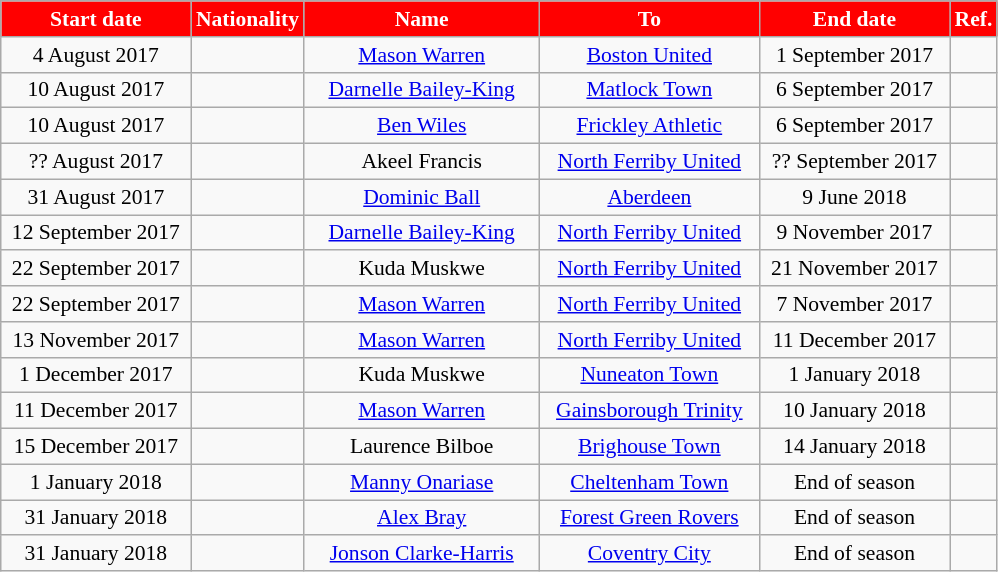<table class="wikitable"  style="text-align:center; font-size:90%; ">
<tr>
<th style="background:#FF0000; color:white; width:120px;">Start date</th>
<th style="background:#FF0000; color:white; width:50px;">Nationality</th>
<th style="background:#FF0000; color:white; width:150px;">Name</th>
<th style="background:#FF0000; color:white; width:140px;">To</th>
<th style="background:#FF0000; color:white; width:120px;">End date</th>
<th style="background:#FF0000; color:white; width:25px;">Ref.</th>
</tr>
<tr>
<td>4 August 2017</td>
<td></td>
<td><a href='#'>Mason Warren</a></td>
<td><a href='#'>Boston United</a></td>
<td>1 September 2017</td>
<td></td>
</tr>
<tr>
<td>10 August 2017</td>
<td></td>
<td><a href='#'>Darnelle Bailey-King</a></td>
<td><a href='#'>Matlock Town</a></td>
<td>6 September 2017</td>
<td></td>
</tr>
<tr>
<td>10 August 2017</td>
<td></td>
<td><a href='#'>Ben Wiles</a></td>
<td><a href='#'>Frickley Athletic</a></td>
<td>6 September 2017</td>
<td></td>
</tr>
<tr>
<td>?? August 2017</td>
<td></td>
<td>Akeel Francis</td>
<td><a href='#'>North Ferriby United</a></td>
<td>?? September 2017</td>
<td></td>
</tr>
<tr>
<td>31 August 2017</td>
<td></td>
<td><a href='#'>Dominic Ball</a></td>
<td><a href='#'>Aberdeen</a></td>
<td>9 June 2018</td>
<td></td>
</tr>
<tr>
<td>12 September 2017</td>
<td></td>
<td><a href='#'>Darnelle Bailey-King</a></td>
<td><a href='#'>North Ferriby United</a></td>
<td>9 November 2017</td>
<td></td>
</tr>
<tr>
<td>22 September 2017</td>
<td></td>
<td>Kuda Muskwe</td>
<td><a href='#'>North Ferriby United</a></td>
<td>21 November 2017</td>
<td></td>
</tr>
<tr>
<td>22 September 2017</td>
<td></td>
<td><a href='#'>Mason Warren</a></td>
<td><a href='#'>North Ferriby United</a></td>
<td>7 November 2017</td>
<td></td>
</tr>
<tr>
<td>13 November 2017</td>
<td></td>
<td><a href='#'>Mason Warren</a></td>
<td><a href='#'>North Ferriby United</a></td>
<td>11 December 2017</td>
<td></td>
</tr>
<tr>
<td>1 December 2017</td>
<td></td>
<td>Kuda Muskwe</td>
<td><a href='#'>Nuneaton Town</a></td>
<td>1 January 2018</td>
<td></td>
</tr>
<tr>
<td>11 December 2017</td>
<td></td>
<td><a href='#'>Mason Warren</a></td>
<td><a href='#'>Gainsborough Trinity</a></td>
<td>10 January 2018</td>
<td></td>
</tr>
<tr>
<td>15 December 2017</td>
<td></td>
<td>Laurence Bilboe</td>
<td><a href='#'>Brighouse Town</a></td>
<td>14 January 2018</td>
<td></td>
</tr>
<tr>
<td>1 January 2018</td>
<td></td>
<td><a href='#'>Manny Onariase</a></td>
<td><a href='#'>Cheltenham Town</a></td>
<td>End of season</td>
<td></td>
</tr>
<tr>
<td>31 January 2018</td>
<td></td>
<td><a href='#'>Alex Bray</a></td>
<td><a href='#'>Forest Green Rovers</a></td>
<td>End of season</td>
<td></td>
</tr>
<tr>
<td>31 January 2018</td>
<td></td>
<td><a href='#'>Jonson Clarke-Harris</a></td>
<td><a href='#'>Coventry City</a></td>
<td>End of season</td>
<td></td>
</tr>
</table>
